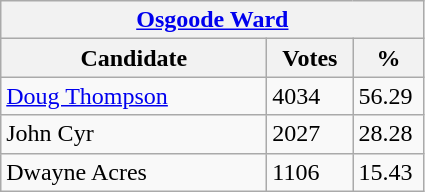<table class="wikitable">
<tr>
<th colspan="3"><a href='#'>Osgoode Ward</a></th>
</tr>
<tr>
<th style="width: 170px">Candidate</th>
<th style="width: 50px">Votes</th>
<th style="width: 40px">%</th>
</tr>
<tr>
<td><a href='#'>Doug Thompson</a></td>
<td>4034</td>
<td>56.29</td>
</tr>
<tr>
<td>John Cyr</td>
<td>2027</td>
<td>28.28</td>
</tr>
<tr>
<td>Dwayne Acres</td>
<td>1106</td>
<td>15.43</td>
</tr>
</table>
